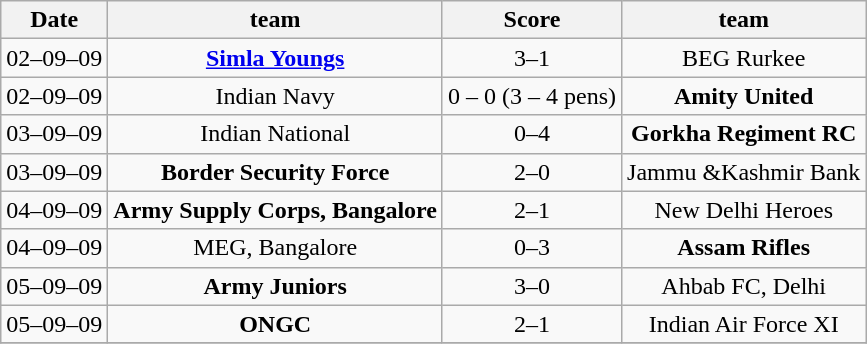<table class="wikitable" style="text-align: center">
<tr>
<th>Date</th>
<th>team</th>
<th>Score</th>
<th>team</th>
</tr>
<tr>
<td>02–09–09</td>
<td><strong><a href='#'>Simla Youngs</a></strong></td>
<td>3–1</td>
<td>BEG Rurkee</td>
</tr>
<tr>
<td>02–09–09</td>
<td>Indian Navy</td>
<td>0 – 0 (3 – 4 pens)</td>
<td><strong>Amity United</strong></td>
</tr>
<tr>
<td>03–09–09</td>
<td>Indian National</td>
<td>0–4</td>
<td><strong>Gorkha Regiment RC</strong></td>
</tr>
<tr>
<td>03–09–09</td>
<td><strong>Border Security Force</strong></td>
<td>2–0</td>
<td>Jammu &Kashmir Bank</td>
</tr>
<tr>
<td>04–09–09</td>
<td><strong>Army Supply Corps, Bangalore</strong></td>
<td>2–1</td>
<td>New Delhi Heroes</td>
</tr>
<tr>
<td>04–09–09</td>
<td>MEG, Bangalore</td>
<td>0–3</td>
<td><strong>Assam Rifles</strong></td>
</tr>
<tr>
<td>05–09–09</td>
<td><strong>Army Juniors</strong></td>
<td>3–0</td>
<td>Ahbab FC, Delhi</td>
</tr>
<tr>
<td>05–09–09</td>
<td><strong>ONGC</strong></td>
<td>2–1</td>
<td>Indian Air Force XI</td>
</tr>
<tr>
</tr>
</table>
